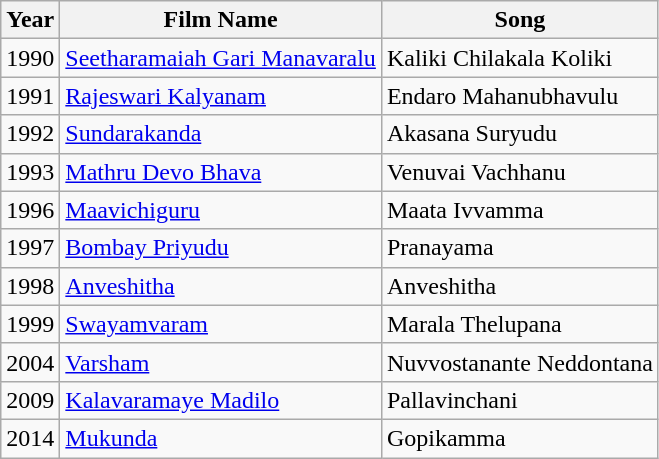<table class="wikitable">
<tr>
<th>Year</th>
<th>Film Name</th>
<th>Song</th>
</tr>
<tr>
<td>1990</td>
<td><a href='#'>Seetharamaiah Gari Manavaralu</a></td>
<td>Kaliki Chilakala  Koliki</td>
</tr>
<tr>
<td>1991</td>
<td><a href='#'>Rajeswari Kalyanam</a></td>
<td>Endaro Mahanubhavulu</td>
</tr>
<tr>
<td>1992</td>
<td><a href='#'>Sundarakanda</a></td>
<td>Akasana Suryudu</td>
</tr>
<tr>
<td>1993</td>
<td><a href='#'>Mathru Devo Bhava</a></td>
<td>Venuvai Vachhanu</td>
</tr>
<tr>
<td>1996</td>
<td><a href='#'>Maavichiguru</a></td>
<td>Maata Ivvamma</td>
</tr>
<tr>
<td>1997</td>
<td><a href='#'>Bombay Priyudu</a></td>
<td>Pranayama</td>
</tr>
<tr>
<td>1998</td>
<td><a href='#'>Anveshitha</a></td>
<td>Anveshitha</td>
</tr>
<tr>
<td>1999</td>
<td><a href='#'>Swayamvaram</a></td>
<td>Marala Thelupana</td>
</tr>
<tr>
<td>2004</td>
<td><a href='#'>Varsham</a></td>
<td>Nuvvostanante  Neddontana</td>
</tr>
<tr>
<td>2009</td>
<td><a href='#'>Kalavaramaye Madilo</a></td>
<td>Pallavinchani</td>
</tr>
<tr>
<td>2014</td>
<td><a href='#'>Mukunda</a></td>
<td>Gopikamma</td>
</tr>
</table>
